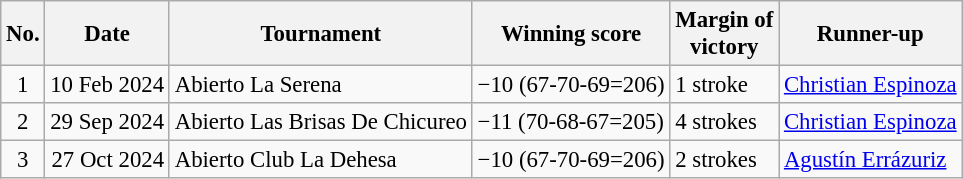<table class="wikitable" style="font-size:95%;">
<tr>
<th>No.</th>
<th>Date</th>
<th>Tournament</th>
<th>Winning score</th>
<th>Margin of<br>victory</th>
<th>Runner-up</th>
</tr>
<tr>
<td align=center>1</td>
<td align=right>10 Feb 2024</td>
<td>Abierto La Serena</td>
<td>−10 (67-70-69=206)</td>
<td>1 stroke</td>
<td> <a href='#'>Christian Espinoza</a></td>
</tr>
<tr>
<td align=center>2</td>
<td align=right>29 Sep 2024</td>
<td>Abierto Las Brisas De Chicureo</td>
<td>−11 (70-68-67=205)</td>
<td>4 strokes</td>
<td> <a href='#'>Christian Espinoza</a></td>
</tr>
<tr>
<td align=center>3</td>
<td align=right>27 Oct 2024</td>
<td>Abierto Club La Dehesa</td>
<td>−10 (67-70-69=206)</td>
<td>2 strokes</td>
<td> <a href='#'>Agustín Errázuriz</a></td>
</tr>
</table>
